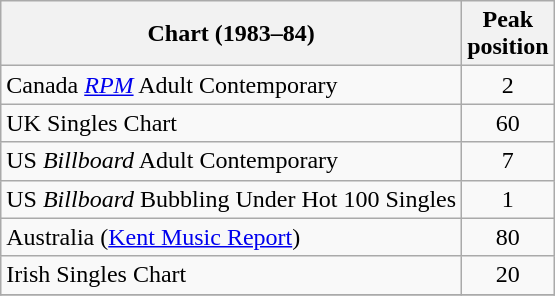<table class="wikitable sortable">
<tr>
<th>Chart (1983–84)</th>
<th>Peak <br>position</th>
</tr>
<tr>
<td>Canada <em><a href='#'>RPM</a></em> Adult Contemporary</td>
<td style="text-align:center;">2</td>
</tr>
<tr>
<td>UK Singles Chart</td>
<td align="center">60</td>
</tr>
<tr>
<td>US <em>Billboard</em> Adult Contemporary</td>
<td align="center">7</td>
</tr>
<tr>
<td>US <em>Billboard</em> Bubbling Under Hot 100 Singles</td>
<td align="center">1</td>
</tr>
<tr>
<td>Australia (<a href='#'>Kent Music Report</a>)</td>
<td style="text-align:center;">80</td>
</tr>
<tr>
<td>Irish Singles Chart</td>
<td style="text-align:center;">20</td>
</tr>
<tr>
</tr>
</table>
